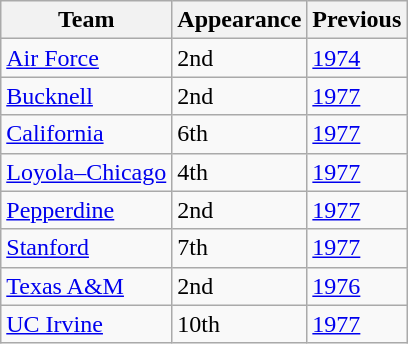<table class="wikitable sortable">
<tr>
<th>Team</th>
<th>Appearance</th>
<th>Previous</th>
</tr>
<tr>
<td><a href='#'>Air Force</a></td>
<td>2nd</td>
<td><a href='#'>1974</a></td>
</tr>
<tr>
<td><a href='#'>Bucknell</a></td>
<td>2nd</td>
<td><a href='#'>1977</a></td>
</tr>
<tr>
<td><a href='#'>California</a></td>
<td>6th</td>
<td><a href='#'>1977</a></td>
</tr>
<tr>
<td><a href='#'>Loyola–Chicago</a></td>
<td>4th</td>
<td><a href='#'>1977</a></td>
</tr>
<tr>
<td><a href='#'>Pepperdine</a></td>
<td>2nd</td>
<td><a href='#'>1977</a></td>
</tr>
<tr>
<td><a href='#'>Stanford</a></td>
<td>7th</td>
<td><a href='#'>1977</a></td>
</tr>
<tr>
<td><a href='#'>Texas A&M</a></td>
<td>2nd</td>
<td><a href='#'>1976</a></td>
</tr>
<tr>
<td><a href='#'>UC Irvine</a></td>
<td>10th</td>
<td><a href='#'>1977</a></td>
</tr>
</table>
